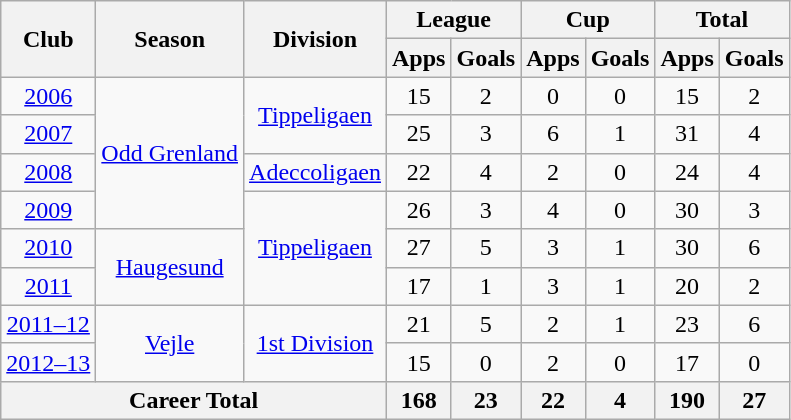<table class="wikitable" style="text-align: center;">
<tr>
<th rowspan="2">Club</th>
<th rowspan="2">Season</th>
<th rowspan="2">Division</th>
<th colspan="2">League</th>
<th colspan="2">Cup</th>
<th colspan="2">Total</th>
</tr>
<tr>
<th>Apps</th>
<th>Goals</th>
<th>Apps</th>
<th>Goals</th>
<th>Apps</th>
<th>Goals</th>
</tr>
<tr>
<td><a href='#'>2006</a></td>
<td rowspan="4" valign="center"><a href='#'>Odd Grenland</a></td>
<td rowspan="2" valign="center"><a href='#'>Tippeligaen</a></td>
<td>15</td>
<td>2</td>
<td>0</td>
<td>0</td>
<td>15</td>
<td>2</td>
</tr>
<tr>
<td><a href='#'>2007</a></td>
<td>25</td>
<td>3</td>
<td>6</td>
<td>1</td>
<td>31</td>
<td>4</td>
</tr>
<tr>
<td><a href='#'>2008</a></td>
<td><a href='#'>Adeccoligaen</a></td>
<td>22</td>
<td>4</td>
<td>2</td>
<td>0</td>
<td>24</td>
<td>4</td>
</tr>
<tr>
<td><a href='#'>2009</a></td>
<td rowspan="3" valign="center"><a href='#'>Tippeligaen</a></td>
<td>26</td>
<td>3</td>
<td>4</td>
<td>0</td>
<td>30</td>
<td>3</td>
</tr>
<tr>
<td><a href='#'>2010</a></td>
<td rowspan="2" valign="center"><a href='#'>Haugesund</a></td>
<td>27</td>
<td>5</td>
<td>3</td>
<td>1</td>
<td>30</td>
<td>6</td>
</tr>
<tr>
<td><a href='#'>2011</a></td>
<td>17</td>
<td>1</td>
<td>3</td>
<td>1</td>
<td>20</td>
<td>2</td>
</tr>
<tr>
<td><a href='#'>2011–12</a></td>
<td rowspan="2" valign="center"><a href='#'>Vejle</a></td>
<td rowspan="2" valign="center"><a href='#'>1st Division</a></td>
<td>21</td>
<td>5</td>
<td>2</td>
<td>1</td>
<td>23</td>
<td>6</td>
</tr>
<tr>
<td><a href='#'>2012–13</a></td>
<td>15</td>
<td>0</td>
<td>2</td>
<td>0</td>
<td>17</td>
<td>0</td>
</tr>
<tr>
<th colspan="3">Career Total</th>
<th>168</th>
<th>23</th>
<th>22</th>
<th>4</th>
<th>190</th>
<th>27</th>
</tr>
</table>
